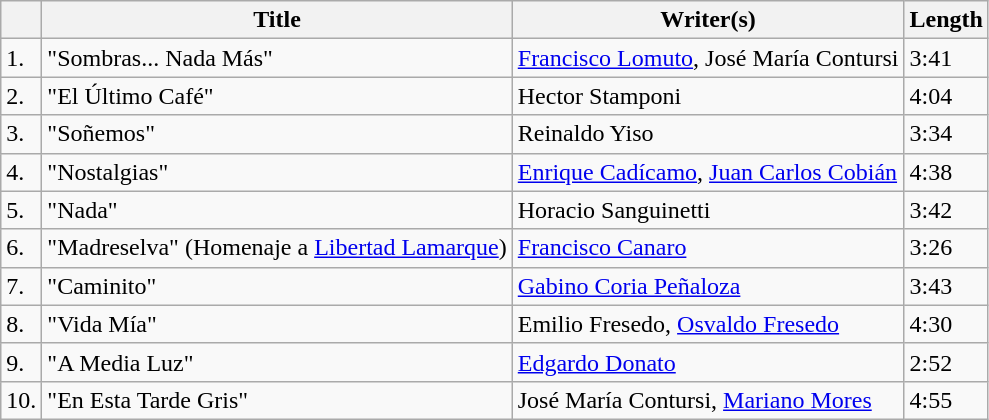<table class="wikitable">
<tr>
<th></th>
<th>Title</th>
<th>Writer(s)</th>
<th>Length</th>
</tr>
<tr>
<td>1.</td>
<td>"Sombras... Nada Más"</td>
<td><a href='#'>Francisco Lomuto</a>, José María Contursi</td>
<td>3:41</td>
</tr>
<tr>
<td>2.</td>
<td>"El Último Café"</td>
<td>Hector Stamponi</td>
<td>4:04</td>
</tr>
<tr>
<td>3.</td>
<td>"Soñemos"</td>
<td>Reinaldo Yiso</td>
<td>3:34</td>
</tr>
<tr>
<td>4.</td>
<td>"Nostalgias"</td>
<td><a href='#'>Enrique Cadícamo</a>, <a href='#'>Juan Carlos Cobián</a></td>
<td>4:38</td>
</tr>
<tr>
<td>5.</td>
<td>"Nada"</td>
<td>Horacio Sanguinetti</td>
<td>3:42</td>
</tr>
<tr>
<td>6.</td>
<td>"Madreselva" (Homenaje a <a href='#'>Libertad Lamarque</a>)</td>
<td><a href='#'>Francisco Canaro</a></td>
<td>3:26</td>
</tr>
<tr>
<td>7.</td>
<td>"Caminito"</td>
<td><a href='#'>Gabino Coria Peñaloza</a></td>
<td>3:43</td>
</tr>
<tr>
<td>8.</td>
<td>"Vida Mía"</td>
<td>Emilio Fresedo, <a href='#'>Osvaldo Fresedo</a></td>
<td>4:30</td>
</tr>
<tr>
<td>9.</td>
<td>"A Media Luz"</td>
<td><a href='#'>Edgardo Donato</a></td>
<td>2:52</td>
</tr>
<tr>
<td>10.</td>
<td>"En Esta Tarde Gris"</td>
<td>José María Contursi, <a href='#'>Mariano Mores</a></td>
<td>4:55</td>
</tr>
</table>
